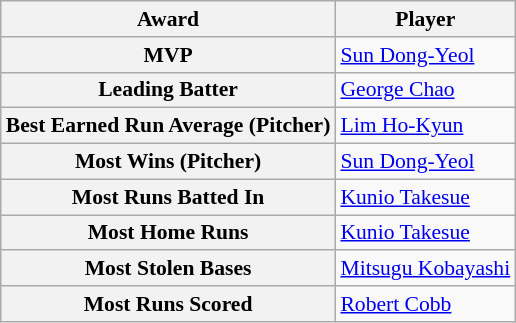<table class="wikitable" style="border-collapse:collapse; font-size:90%;">
<tr>
<th>Award</th>
<th>Player</th>
</tr>
<tr>
<th>MVP</th>
<td> <a href='#'>Sun Dong-Yeol</a></td>
</tr>
<tr>
<th>Leading Batter</th>
<td> <a href='#'>George Chao</a></td>
</tr>
<tr>
<th>Best Earned Run Average (Pitcher)</th>
<td> <a href='#'>Lim Ho-Kyun</a></td>
</tr>
<tr>
<th>Most Wins (Pitcher)</th>
<td> <a href='#'>Sun Dong-Yeol</a></td>
</tr>
<tr>
<th>Most Runs Batted In</th>
<td> <a href='#'>Kunio Takesue</a></td>
</tr>
<tr>
<th>Most Home Runs</th>
<td> <a href='#'>Kunio Takesue</a></td>
</tr>
<tr>
<th>Most Stolen Bases</th>
<td> <a href='#'>Mitsugu Kobayashi</a></td>
</tr>
<tr>
<th>Most Runs Scored</th>
<td> <a href='#'>Robert Cobb</a></td>
</tr>
</table>
